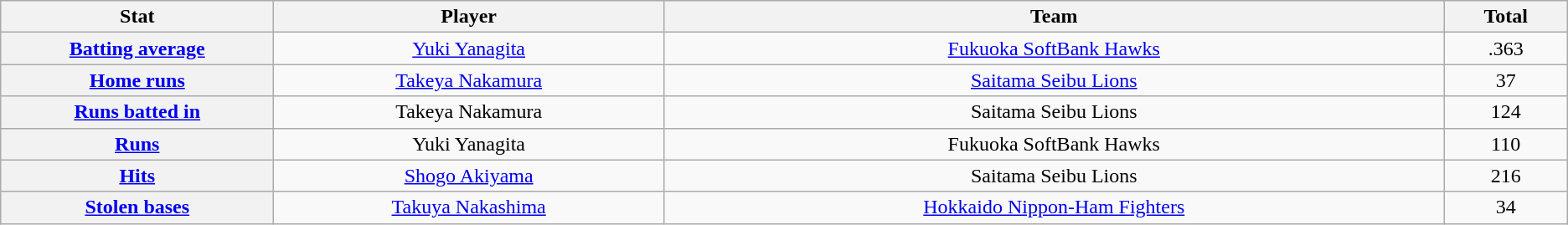<table class="wikitable" style="text-align:center;">
<tr>
<th scope="col" style="width:7%;">Stat</th>
<th scope="col" style="width:10%;">Player</th>
<th scope="col" style="width:20%;">Team</th>
<th scope="col" style="width:3%;">Total</th>
</tr>
<tr>
<th scope="row" style="text-align:center;"><a href='#'>Batting average</a></th>
<td><a href='#'>Yuki Yanagita</a></td>
<td><a href='#'>Fukuoka SoftBank Hawks</a></td>
<td>.363</td>
</tr>
<tr>
<th scope="row" style="text-align:center;"><a href='#'>Home runs</a></th>
<td><a href='#'>Takeya Nakamura</a></td>
<td><a href='#'>Saitama Seibu Lions</a></td>
<td>37</td>
</tr>
<tr>
<th scope="row" style="text-align:center;"><a href='#'>Runs batted in</a></th>
<td>Takeya Nakamura</td>
<td>Saitama Seibu Lions</td>
<td>124</td>
</tr>
<tr>
<th scope="row" style="text-align:center;"><a href='#'>Runs</a></th>
<td>Yuki Yanagita</td>
<td>Fukuoka SoftBank Hawks</td>
<td>110</td>
</tr>
<tr>
<th scope="row" style="text-align:center;"><a href='#'>Hits</a></th>
<td><a href='#'>Shogo Akiyama</a></td>
<td>Saitama Seibu Lions</td>
<td>216</td>
</tr>
<tr>
<th scope="row" style="text-align:center;"><a href='#'>Stolen bases</a></th>
<td><a href='#'>Takuya Nakashima</a></td>
<td><a href='#'>Hokkaido Nippon-Ham Fighters</a></td>
<td>34</td>
</tr>
</table>
